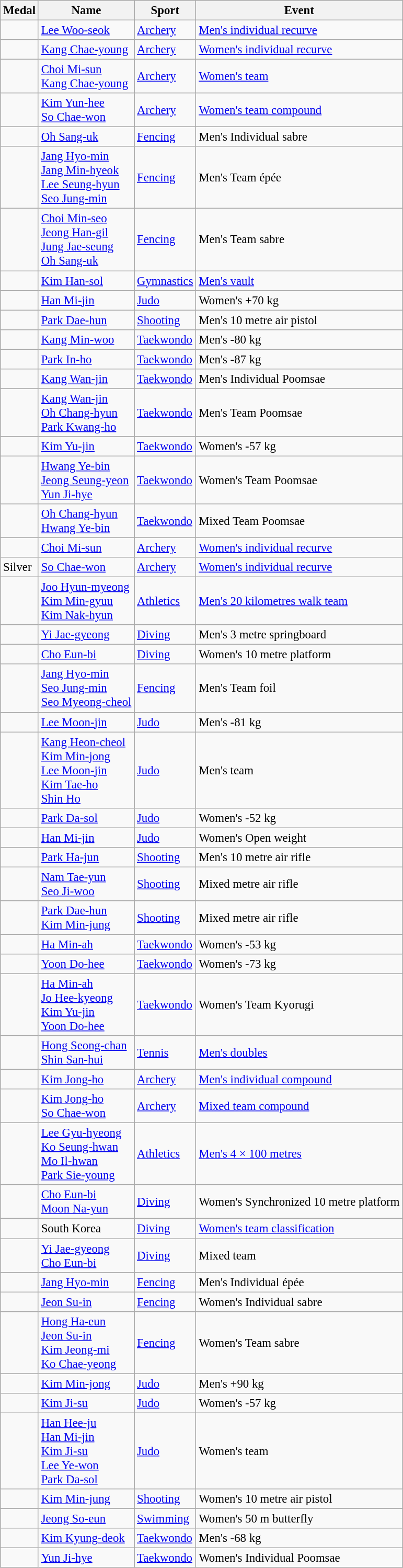<table class="wikitable sortable" style="font-size: 95%;">
<tr>
<th>Medal</th>
<th>Name</th>
<th>Sport</th>
<th>Event</th>
</tr>
<tr>
<td></td>
<td><a href='#'>Lee Woo-seok</a></td>
<td><a href='#'>Archery</a></td>
<td><a href='#'>Men's individual recurve</a></td>
</tr>
<tr>
<td></td>
<td><a href='#'>Kang Chae-young</a></td>
<td><a href='#'>Archery</a></td>
<td><a href='#'>Women's individual recurve</a></td>
</tr>
<tr>
<td></td>
<td><a href='#'>Choi Mi-sun</a><br><a href='#'>Kang Chae-young</a></td>
<td><a href='#'>Archery</a></td>
<td><a href='#'>Women's team</a></td>
</tr>
<tr>
<td></td>
<td><a href='#'>Kim Yun-hee</a><br><a href='#'>So Chae-won</a></td>
<td><a href='#'>Archery</a></td>
<td><a href='#'>Women's team compound</a></td>
</tr>
<tr>
<td></td>
<td><a href='#'>Oh Sang-uk</a></td>
<td><a href='#'>Fencing</a></td>
<td>Men's Individual sabre</td>
</tr>
<tr>
<td></td>
<td><a href='#'>Jang Hyo-min</a><br><a href='#'>Jang Min-hyeok</a><br><a href='#'>Lee Seung-hyun</a><br><a href='#'>Seo Jung-min</a></td>
<td><a href='#'>Fencing</a></td>
<td>Men's Team épée</td>
</tr>
<tr>
<td></td>
<td><a href='#'>Choi Min-seo</a><br><a href='#'>Jeong Han-gil</a><br><a href='#'>Jung Jae-seung</a><br><a href='#'>Oh Sang-uk</a></td>
<td><a href='#'>Fencing</a></td>
<td>Men's Team sabre</td>
</tr>
<tr>
<td></td>
<td><a href='#'>Kim Han-sol</a></td>
<td><a href='#'>Gymnastics</a></td>
<td><a href='#'>Men's vault</a></td>
</tr>
<tr>
<td></td>
<td><a href='#'>Han Mi-jin</a></td>
<td><a href='#'>Judo</a></td>
<td>Women's +70 kg</td>
</tr>
<tr>
<td></td>
<td><a href='#'>Park Dae-hun</a></td>
<td><a href='#'>Shooting</a></td>
<td>Men's 10 metre air pistol</td>
</tr>
<tr>
<td></td>
<td><a href='#'>Kang Min-woo</a></td>
<td><a href='#'>Taekwondo</a></td>
<td>Men's -80 kg</td>
</tr>
<tr>
<td></td>
<td><a href='#'>Park In-ho</a></td>
<td><a href='#'>Taekwondo</a></td>
<td>Men's -87 kg</td>
</tr>
<tr>
<td></td>
<td><a href='#'>Kang Wan-jin</a></td>
<td><a href='#'>Taekwondo</a></td>
<td>Men's Individual Poomsae</td>
</tr>
<tr>
<td></td>
<td><a href='#'>Kang Wan-jin</a><br><a href='#'>Oh Chang-hyun</a><br><a href='#'>Park Kwang-ho</a></td>
<td><a href='#'>Taekwondo</a></td>
<td>Men's Team Poomsae</td>
</tr>
<tr>
<td></td>
<td><a href='#'>Kim Yu-jin</a></td>
<td><a href='#'>Taekwondo</a></td>
<td>Women's -57 kg</td>
</tr>
<tr>
<td></td>
<td><a href='#'>Hwang Ye-bin</a><br><a href='#'>Jeong Seung-yeon</a><br><a href='#'>Yun Ji-hye</a></td>
<td><a href='#'>Taekwondo</a></td>
<td>Women's Team Poomsae</td>
</tr>
<tr>
<td></td>
<td><a href='#'>Oh Chang-hyun</a><br><a href='#'>Hwang Ye-bin</a></td>
<td><a href='#'>Taekwondo</a></td>
<td>Mixed Team Poomsae</td>
</tr>
<tr>
<td></td>
<td><a href='#'>Choi Mi-sun</a></td>
<td><a href='#'>Archery</a></td>
<td><a href='#'>Women's individual recurve</a></td>
</tr>
<tr>
<td> Silver</td>
<td><a href='#'>So Chae-won</a></td>
<td><a href='#'>Archery</a></td>
<td><a href='#'>Women's individual recurve</a></td>
</tr>
<tr>
<td></td>
<td><a href='#'>Joo Hyun-myeong</a> <br> <a href='#'>Kim Min-gyuu</a><br><a href='#'>Kim Nak-hyun</a></td>
<td><a href='#'>Athletics</a></td>
<td><a href='#'>Men's 20 kilometres walk team</a></td>
</tr>
<tr>
<td></td>
<td><a href='#'>Yi Jae-gyeong</a></td>
<td><a href='#'>Diving</a></td>
<td>Men's 3 metre springboard</td>
</tr>
<tr>
<td></td>
<td><a href='#'>Cho Eun-bi</a></td>
<td><a href='#'>Diving</a></td>
<td>Women's 10 metre platform</td>
</tr>
<tr>
<td></td>
<td><a href='#'>Jang Hyo-min</a><br><a href='#'>Seo Jung-min</a><br><a href='#'>Seo Myeong-cheol</a></td>
<td><a href='#'>Fencing</a></td>
<td>Men's Team foil</td>
</tr>
<tr>
<td></td>
<td><a href='#'>Lee Moon-jin</a></td>
<td><a href='#'>Judo</a></td>
<td>Men's -81 kg</td>
</tr>
<tr>
<td></td>
<td><a href='#'>Kang Heon-cheol</a><br><a href='#'>Kim Min-jong</a><br><a href='#'>Lee Moon-jin</a><br><a href='#'>Kim Tae-ho</a><br><a href='#'>Shin Ho</a></td>
<td><a href='#'>Judo</a></td>
<td>Men's team</td>
</tr>
<tr>
<td></td>
<td><a href='#'>Park Da-sol</a></td>
<td><a href='#'>Judo</a></td>
<td>Women's -52 kg</td>
</tr>
<tr>
<td></td>
<td><a href='#'>Han Mi-jin</a></td>
<td><a href='#'>Judo</a></td>
<td>Women's Open weight</td>
</tr>
<tr>
<td></td>
<td><a href='#'>Park Ha-jun</a></td>
<td><a href='#'>Shooting</a></td>
<td>Men's 10 metre air rifle</td>
</tr>
<tr>
<td></td>
<td><a href='#'>Nam Tae-yun</a><br><a href='#'>Seo Ji-woo</a></td>
<td><a href='#'>Shooting</a></td>
<td>Mixed metre air rifle</td>
</tr>
<tr>
<td></td>
<td><a href='#'>Park Dae-hun</a><br><a href='#'>Kim Min-jung</a></td>
<td><a href='#'>Shooting</a></td>
<td>Mixed metre air rifle</td>
</tr>
<tr>
<td></td>
<td><a href='#'>Ha Min-ah</a></td>
<td><a href='#'>Taekwondo</a></td>
<td>Women's -53 kg</td>
</tr>
<tr>
<td></td>
<td><a href='#'>Yoon Do-hee</a></td>
<td><a href='#'>Taekwondo</a></td>
<td>Women's -73 kg</td>
</tr>
<tr>
<td></td>
<td><a href='#'>Ha Min-ah</a><br><a href='#'>Jo Hee-kyeong</a><br><a href='#'>Kim Yu-jin</a><br><a href='#'>Yoon Do-hee</a></td>
<td><a href='#'>Taekwondo</a></td>
<td>Women's Team Kyorugi</td>
</tr>
<tr>
<td></td>
<td><a href='#'>Hong Seong-chan</a> <br> <a href='#'>Shin San-hui</a></td>
<td><a href='#'>Tennis</a></td>
<td><a href='#'>Men's doubles</a></td>
</tr>
<tr>
<td></td>
<td><a href='#'>Kim Jong-ho</a></td>
<td><a href='#'>Archery</a></td>
<td><a href='#'>Men's individual compound</a></td>
</tr>
<tr>
<td></td>
<td><a href='#'>Kim Jong-ho</a><br><a href='#'>So Chae-won</a></td>
<td><a href='#'>Archery</a></td>
<td><a href='#'>Mixed team compound</a></td>
</tr>
<tr>
<td></td>
<td><a href='#'>Lee Gyu-hyeong</a> <br> <a href='#'>Ko Seung-hwan</a><br><a href='#'>Mo Il-hwan</a><br><a href='#'>Park Sie-young</a></td>
<td><a href='#'>Athletics</a></td>
<td><a href='#'>Men's 4 × 100 metres</a></td>
</tr>
<tr>
<td></td>
<td><a href='#'>Cho Eun-bi</a><br><a href='#'>Moon Na-yun</a></td>
<td><a href='#'>Diving</a></td>
<td>Women's Synchronized 10 metre platform</td>
</tr>
<tr>
<td></td>
<td>South Korea</td>
<td><a href='#'>Diving</a></td>
<td><a href='#'>Women's team classification</a></td>
</tr>
<tr>
<td></td>
<td><a href='#'>Yi Jae-gyeong</a><br><a href='#'>Cho Eun-bi</a></td>
<td><a href='#'>Diving</a></td>
<td>Mixed team</td>
</tr>
<tr>
<td></td>
<td><a href='#'>Jang Hyo-min</a></td>
<td><a href='#'>Fencing</a></td>
<td>Men's Individual épée</td>
</tr>
<tr>
<td></td>
<td><a href='#'>Jeon Su-in</a></td>
<td><a href='#'>Fencing</a></td>
<td>Women's Individual sabre</td>
</tr>
<tr>
<td></td>
<td><a href='#'>Hong Ha-eun</a><br><a href='#'>Jeon Su-in</a><br><a href='#'>Kim Jeong-mi</a><br><a href='#'>Ko Chae-yeong</a></td>
<td><a href='#'>Fencing</a></td>
<td>Women's Team sabre</td>
</tr>
<tr>
<td></td>
<td><a href='#'>Kim Min-jong</a></td>
<td><a href='#'>Judo</a></td>
<td>Men's +90 kg</td>
</tr>
<tr>
<td></td>
<td><a href='#'>Kim Ji-su</a></td>
<td><a href='#'>Judo</a></td>
<td>Women's -57 kg</td>
</tr>
<tr>
<td></td>
<td><a href='#'>Han Hee-ju</a><br><a href='#'>Han Mi-jin</a><br><a href='#'>Kim Ji-su</a><br><a href='#'>Lee Ye-won</a><br><a href='#'>Park Da-sol</a></td>
<td><a href='#'>Judo</a></td>
<td>Women's team</td>
</tr>
<tr>
<td></td>
<td><a href='#'>Kim Min-jung</a></td>
<td><a href='#'>Shooting</a></td>
<td>Women's 10 metre air pistol</td>
</tr>
<tr>
<td></td>
<td><a href='#'>Jeong So-eun</a></td>
<td><a href='#'>Swimming</a></td>
<td>Women's 50 m butterfly</td>
</tr>
<tr>
<td></td>
<td><a href='#'>Kim Kyung-deok</a></td>
<td><a href='#'>Taekwondo</a></td>
<td>Men's -68 kg</td>
</tr>
<tr>
<td></td>
<td><a href='#'>Yun Ji-hye</a></td>
<td><a href='#'>Taekwondo</a></td>
<td>Women's Individual Poomsae</td>
</tr>
</table>
